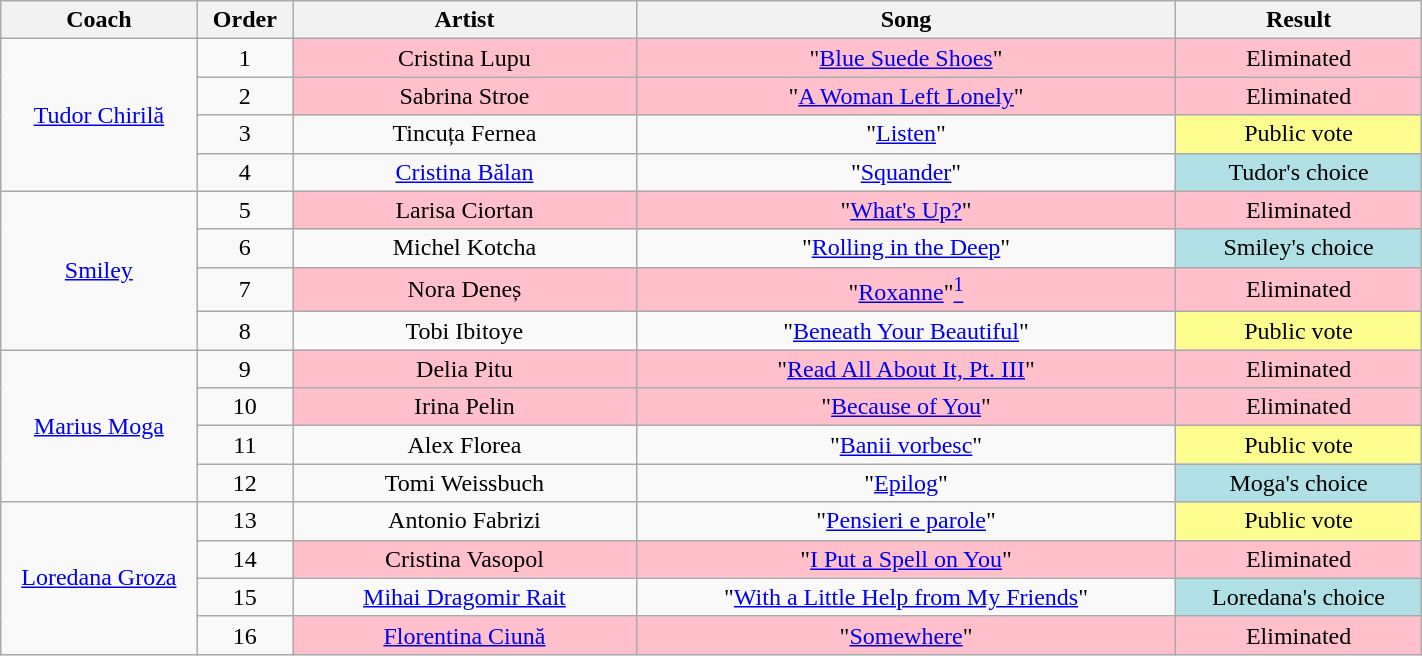<table class="wikitable" style="text-align: center; width:75%;">
<tr>
<th style="width:08%;">Coach</th>
<th style="width:02%;">Order</th>
<th style="width:14%;">Artist</th>
<th style="width:22%;">Song</th>
<th style="width:10%;">Result</th>
</tr>
<tr>
<td rowspan="4"><a href='#'>Tudor Chirilă</a></td>
<td>1</td>
<td style="background:pink">Cristina Lupu</td>
<td style="background:pink">"<a href='#'>Blue Suede Shoes</a>"</td>
<td style="background:pink">Eliminated</td>
</tr>
<tr>
<td>2</td>
<td style="background:pink">Sabrina Stroe</td>
<td style="background:pink">"<a href='#'>A Woman Left Lonely</a>"</td>
<td style="background:pink">Eliminated</td>
</tr>
<tr>
<td>3</td>
<td>Tincuța Fernea</td>
<td>"<a href='#'>Listen</a>"</td>
<td style="background:#fdfc8f">Public vote</td>
</tr>
<tr>
<td>4</td>
<td><a href='#'>Cristina Bălan</a></td>
<td>"<a href='#'>Squander</a>"</td>
<td style="background:#b0e0e6">Tudor's choice</td>
</tr>
<tr>
<td rowspan="4"><a href='#'>Smiley</a></td>
<td>5</td>
<td style="background:pink">Larisa Ciortan</td>
<td style="background:pink">"<a href='#'>What's Up?</a>"</td>
<td style="background:pink">Eliminated</td>
</tr>
<tr>
<td>6</td>
<td>Michel Kotcha</td>
<td>"<a href='#'>Rolling in the Deep</a>"</td>
<td style="background:#b0e0e6">Smiley's choice</td>
</tr>
<tr>
<td>7</td>
<td style="background:pink">Nora Deneș</td>
<td style="background:pink">"<a href='#'>Roxanne</a>"<span><a href='#'><sup>1</sup></a></span></td>
<td style="background:pink">Eliminated</td>
</tr>
<tr>
<td>8</td>
<td>Tobi Ibitoye</td>
<td>"<a href='#'>Beneath Your Beautiful</a>"</td>
<td style="background:#fdfc8f">Public vote</td>
</tr>
<tr>
<td rowspan="4"><a href='#'>Marius Moga</a></td>
<td>9</td>
<td style="background:pink">Delia Pitu</td>
<td style="background:pink">"<a href='#'>Read All About It, Pt. III</a>"</td>
<td style="background:pink">Eliminated</td>
</tr>
<tr>
<td>10</td>
<td style="background:pink">Irina Pelin</td>
<td style="background:pink">"<a href='#'>Because of You</a>"</td>
<td style="background:pink">Eliminated</td>
</tr>
<tr>
<td>11</td>
<td>Alex Florea</td>
<td>"<a href='#'>Banii vorbesc</a>"</td>
<td style="background:#fdfc8f">Public vote</td>
</tr>
<tr>
<td>12</td>
<td>Tomi Weissbuch</td>
<td>"<a href='#'>Epilog</a>"</td>
<td style="background:#b0e0e6">Moga's choice</td>
</tr>
<tr>
<td rowspan="4"><a href='#'>Loredana Groza</a></td>
<td>13</td>
<td>Antonio Fabrizi</td>
<td>"<a href='#'>Pensieri e parole</a>"</td>
<td style="background:#fdfc8f">Public vote</td>
</tr>
<tr>
<td>14</td>
<td style="background:pink">Cristina Vasopol</td>
<td style="background:pink">"<a href='#'>I Put a Spell on You</a>"</td>
<td style="background:pink">Eliminated</td>
</tr>
<tr>
<td>15</td>
<td><a href='#'>Mihai Dragomir Rait</a></td>
<td>"<a href='#'>With a Little Help from My Friends</a>"</td>
<td style="background:#b0e0e6">Loredana's choice</td>
</tr>
<tr>
<td>16</td>
<td style="background:pink"><a href='#'>Florentina Ciună</a></td>
<td style="background:pink">"<a href='#'>Somewhere</a>"</td>
<td style="background:pink">Eliminated</td>
</tr>
</table>
